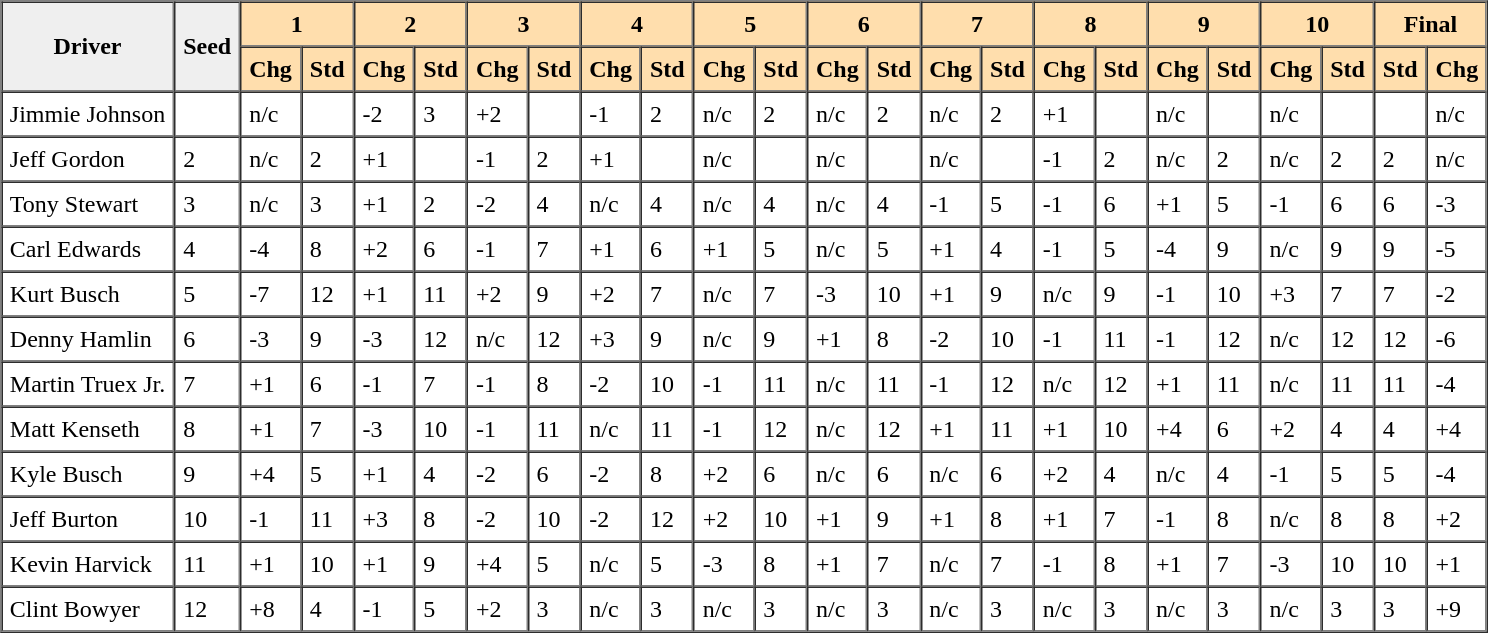<table border="1" cellpadding="5" cellspacing="0" align="center">
<tr>
<th rowspan="2" style="background:#efefef;">Driver</th>
<th rowspan="2" style="background:#efefef;">Seed</th>
<th colspan="2" style="background:#ffdead;">1</th>
<th colspan="2" style="background:#ffdead;">2</th>
<th colspan="2" style="background:#ffdead;">3</th>
<th colspan="2" style="background:#ffdead;">4</th>
<th colspan="2" style="background:#ffdead;">5</th>
<th colspan="2" style="background:#ffdead;">6</th>
<th colspan="2" style="background:#ffdead;">7</th>
<th colspan="2" style="background:#ffdead;">8</th>
<th colspan="2" style="background:#ffdead;">9</th>
<th colspan="2" style="background:#ffdead;">10</th>
<th colspan="2" style="background:#ffdead;">Final</th>
</tr>
<tr>
<th style="background:#ffdead;">Chg</th>
<th style="background:#ffdead;">Std</th>
<th style="background:#ffdead;">Chg</th>
<th style="background:#ffdead;">Std</th>
<th style="background:#ffdead;">Chg</th>
<th style="background:#ffdead;">Std</th>
<th style="background:#ffdead;">Chg</th>
<th style="background:#ffdead;">Std</th>
<th style="background:#ffdead;">Chg</th>
<th style="background:#ffdead;">Std</th>
<th style="background:#ffdead;">Chg</th>
<th style="background:#ffdead;">Std</th>
<th style="background:#ffdead;">Chg</th>
<th style="background:#ffdead;">Std</th>
<th style="background:#ffdead;">Chg</th>
<th style="background:#ffdead;">Std</th>
<th style="background:#ffdead;">Chg</th>
<th style="background:#ffdead;">Std</th>
<th style="background:#ffdead;">Chg</th>
<th style="background:#ffdead;">Std</th>
<td style="background:#ffdead;"><strong>Std</strong></td>
<td style="background:#ffdead;"><strong>Chg</strong></td>
</tr>
<tr>
<td>Jimmie Johnson</td>
<td></td>
<td>n/c</td>
<td></td>
<td>-2</td>
<td>3</td>
<td>+2</td>
<td></td>
<td>-1</td>
<td>2</td>
<td>n/c</td>
<td>2</td>
<td>n/c</td>
<td>2</td>
<td>n/c</td>
<td>2</td>
<td>+1</td>
<td></td>
<td>n/c</td>
<td></td>
<td>n/c</td>
<td></td>
<td></td>
<td>n/c</td>
</tr>
<tr>
<td>Jeff Gordon</td>
<td>2</td>
<td>n/c</td>
<td>2</td>
<td>+1</td>
<td></td>
<td>-1</td>
<td>2</td>
<td>+1</td>
<td></td>
<td>n/c</td>
<td></td>
<td>n/c</td>
<td></td>
<td>n/c</td>
<td></td>
<td>-1</td>
<td>2</td>
<td>n/c</td>
<td>2</td>
<td>n/c</td>
<td>2</td>
<td>2</td>
<td>n/c</td>
</tr>
<tr>
<td>Tony Stewart</td>
<td>3</td>
<td>n/c</td>
<td>3</td>
<td>+1</td>
<td>2</td>
<td>-2</td>
<td>4</td>
<td>n/c</td>
<td>4</td>
<td>n/c</td>
<td>4</td>
<td>n/c</td>
<td>4</td>
<td>-1</td>
<td>5</td>
<td>-1</td>
<td>6</td>
<td>+1</td>
<td>5</td>
<td>-1</td>
<td>6</td>
<td>6</td>
<td>-3</td>
</tr>
<tr>
<td>Carl Edwards</td>
<td>4</td>
<td>-4</td>
<td>8</td>
<td>+2</td>
<td>6</td>
<td>-1</td>
<td>7</td>
<td>+1</td>
<td>6</td>
<td>+1</td>
<td>5</td>
<td>n/c</td>
<td>5</td>
<td>+1</td>
<td>4</td>
<td>-1</td>
<td>5</td>
<td>-4</td>
<td>9</td>
<td>n/c</td>
<td>9</td>
<td>9</td>
<td>-5</td>
</tr>
<tr>
<td>Kurt Busch</td>
<td>5</td>
<td>-7</td>
<td>12</td>
<td>+1</td>
<td>11</td>
<td>+2</td>
<td>9</td>
<td>+2</td>
<td>7</td>
<td>n/c</td>
<td>7</td>
<td>-3</td>
<td>10</td>
<td>+1</td>
<td>9</td>
<td>n/c</td>
<td>9</td>
<td>-1</td>
<td>10</td>
<td>+3</td>
<td>7</td>
<td>7</td>
<td>-2</td>
</tr>
<tr>
<td>Denny Hamlin</td>
<td>6</td>
<td>-3</td>
<td>9</td>
<td>-3</td>
<td>12</td>
<td>n/c</td>
<td>12</td>
<td>+3</td>
<td>9</td>
<td>n/c</td>
<td>9</td>
<td>+1</td>
<td>8</td>
<td>-2</td>
<td>10</td>
<td>-1</td>
<td>11</td>
<td>-1</td>
<td>12</td>
<td>n/c</td>
<td>12</td>
<td>12</td>
<td>-6</td>
</tr>
<tr>
<td>Martin Truex Jr.</td>
<td>7</td>
<td>+1</td>
<td>6</td>
<td>-1</td>
<td>7</td>
<td>-1</td>
<td>8</td>
<td>-2</td>
<td>10</td>
<td>-1</td>
<td>11</td>
<td>n/c</td>
<td>11</td>
<td>-1</td>
<td>12</td>
<td>n/c</td>
<td>12</td>
<td>+1</td>
<td>11</td>
<td>n/c</td>
<td>11</td>
<td>11</td>
<td>-4</td>
</tr>
<tr>
<td>Matt Kenseth</td>
<td>8</td>
<td>+1</td>
<td>7</td>
<td>-3</td>
<td>10</td>
<td>-1</td>
<td>11</td>
<td>n/c</td>
<td>11</td>
<td>-1</td>
<td>12</td>
<td>n/c</td>
<td>12</td>
<td>+1</td>
<td>11</td>
<td>+1</td>
<td>10</td>
<td>+4</td>
<td>6</td>
<td>+2</td>
<td>4</td>
<td>4</td>
<td>+4</td>
</tr>
<tr>
<td>Kyle Busch</td>
<td>9</td>
<td>+4</td>
<td>5</td>
<td>+1</td>
<td>4</td>
<td>-2</td>
<td>6</td>
<td>-2</td>
<td>8</td>
<td>+2</td>
<td>6</td>
<td>n/c</td>
<td>6</td>
<td>n/c</td>
<td>6</td>
<td>+2</td>
<td>4</td>
<td>n/c</td>
<td>4</td>
<td>-1</td>
<td>5</td>
<td>5</td>
<td>-4</td>
</tr>
<tr>
<td>Jeff Burton</td>
<td>10</td>
<td>-1</td>
<td>11</td>
<td>+3</td>
<td>8</td>
<td>-2</td>
<td>10</td>
<td>-2</td>
<td>12</td>
<td>+2</td>
<td>10</td>
<td>+1</td>
<td>9</td>
<td>+1</td>
<td>8</td>
<td>+1</td>
<td>7</td>
<td>-1</td>
<td>8</td>
<td>n/c</td>
<td>8</td>
<td>8</td>
<td>+2</td>
</tr>
<tr>
<td>Kevin Harvick</td>
<td>11</td>
<td>+1</td>
<td>10</td>
<td>+1</td>
<td>9</td>
<td>+4</td>
<td>5</td>
<td>n/c</td>
<td>5</td>
<td>-3</td>
<td>8</td>
<td>+1</td>
<td>7</td>
<td>n/c</td>
<td>7</td>
<td>-1</td>
<td>8</td>
<td>+1</td>
<td>7</td>
<td>-3</td>
<td>10</td>
<td>10</td>
<td>+1</td>
</tr>
<tr>
<td>Clint Bowyer</td>
<td>12</td>
<td>+8</td>
<td>4</td>
<td>-1</td>
<td>5</td>
<td>+2</td>
<td>3</td>
<td>n/c</td>
<td>3</td>
<td>n/c</td>
<td>3</td>
<td>n/c</td>
<td>3</td>
<td>n/c</td>
<td>3</td>
<td>n/c</td>
<td>3</td>
<td>n/c</td>
<td>3</td>
<td>n/c</td>
<td>3</td>
<td>3</td>
<td>+9</td>
</tr>
</table>
